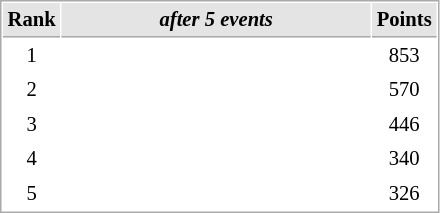<table cellspacing="1" cellpadding="3" style="border:1px solid #aaa; font-size:86%;">
<tr style="background:#e4e4e4;">
<th style="border-bottom:1px solid #aaa; width:10px;">Rank</th>
<th style="border-bottom:1px solid #aaa; width:200px;"><em>after 5 events</em></th>
<th style="border-bottom:1px solid #aaa; width:20px;">Points</th>
</tr>
<tr>
<td align=center>1</td>
<td></td>
<td align=center>853</td>
</tr>
<tr>
<td align=center>2</td>
<td></td>
<td align=center>570</td>
</tr>
<tr>
<td align=center>3</td>
<td></td>
<td align=center>446</td>
</tr>
<tr>
<td align=center>4</td>
<td></td>
<td align=center>340</td>
</tr>
<tr>
<td align=center>5</td>
<td></td>
<td align=center>326</td>
</tr>
</table>
